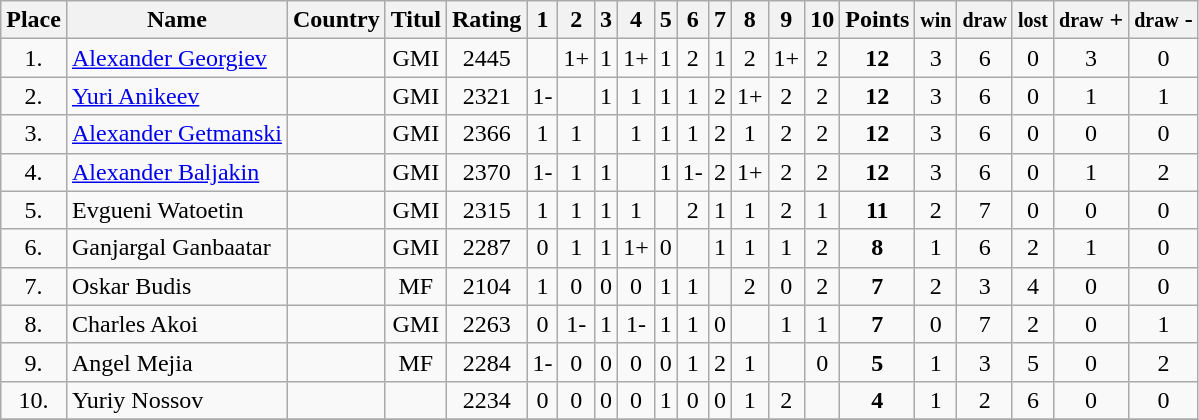<table class=wikitable style="text-align: center;">
<tr>
<th>Place</th>
<th>Name</th>
<th>Country</th>
<th>Titul</th>
<th>Rating</th>
<th>1</th>
<th>2</th>
<th>3</th>
<th>4</th>
<th>5</th>
<th>6</th>
<th>7</th>
<th>8</th>
<th>9</th>
<th>10</th>
<th>Points</th>
<th><small>win</small></th>
<th><small>draw</small></th>
<th><small>lost</small></th>
<th><small>draw</small> +</th>
<th><small>draw</small> -</th>
</tr>
<tr>
<td>1.</td>
<td align="left"><a href='#'>Alexander Georgiev</a></td>
<td align="left"></td>
<td>GMI</td>
<td>2445</td>
<td></td>
<td>1+</td>
<td>1</td>
<td>1+</td>
<td>1</td>
<td>2</td>
<td>1</td>
<td>2</td>
<td>1+</td>
<td>2</td>
<td><strong>12</strong></td>
<td>3</td>
<td>6</td>
<td>0</td>
<td>3</td>
<td>0</td>
</tr>
<tr>
<td>2.</td>
<td align="left"><a href='#'>Yuri Anikeev</a></td>
<td align="left"></td>
<td>GMI</td>
<td>2321</td>
<td>1-</td>
<td></td>
<td>1</td>
<td>1</td>
<td>1</td>
<td>1</td>
<td>2</td>
<td>1+</td>
<td>2</td>
<td>2</td>
<td><strong>12</strong></td>
<td>3</td>
<td>6</td>
<td>0</td>
<td>1</td>
<td>1</td>
</tr>
<tr>
<td>3.</td>
<td align="left"><a href='#'>Alexander Getmanski</a></td>
<td align="left"></td>
<td>GMI</td>
<td>2366</td>
<td>1</td>
<td>1</td>
<td></td>
<td>1</td>
<td>1</td>
<td>1</td>
<td>2</td>
<td>1</td>
<td>2</td>
<td>2</td>
<td><strong>12</strong></td>
<td>3</td>
<td>6</td>
<td>0</td>
<td>0</td>
<td>0</td>
</tr>
<tr>
<td>4.</td>
<td align="left"><a href='#'>Alexander Baljakin</a></td>
<td align="left"></td>
<td>GMI</td>
<td>2370</td>
<td>1-</td>
<td>1</td>
<td>1</td>
<td></td>
<td>1</td>
<td>1-</td>
<td>2</td>
<td>1+</td>
<td>2</td>
<td>2</td>
<td><strong>12</strong></td>
<td>3</td>
<td>6</td>
<td>0</td>
<td>1</td>
<td>2</td>
</tr>
<tr>
<td>5.</td>
<td align="left">Evgueni Watoetin</td>
<td align="left"></td>
<td>GMI</td>
<td>2315</td>
<td>1</td>
<td>1</td>
<td>1</td>
<td>1</td>
<td></td>
<td>2</td>
<td>1</td>
<td>1</td>
<td>2</td>
<td>1</td>
<td><strong>11</strong></td>
<td>2</td>
<td>7</td>
<td>0</td>
<td>0</td>
<td>0</td>
</tr>
<tr>
<td>6.</td>
<td align="left">Ganjargal Ganbaatar</td>
<td align="left"></td>
<td>GMI</td>
<td>2287</td>
<td>0</td>
<td>1</td>
<td>1</td>
<td>1+</td>
<td>0</td>
<td></td>
<td>1</td>
<td>1</td>
<td>1</td>
<td>2</td>
<td><strong>8</strong></td>
<td>1</td>
<td>6</td>
<td>2</td>
<td>1</td>
<td>0</td>
</tr>
<tr>
<td>7.</td>
<td align="left">Oskar Budis</td>
<td align="left"></td>
<td>MF</td>
<td>2104</td>
<td>1</td>
<td>0</td>
<td>0</td>
<td>0</td>
<td>1</td>
<td>1</td>
<td></td>
<td>2</td>
<td>0</td>
<td>2</td>
<td><strong>7</strong></td>
<td>2</td>
<td>3</td>
<td>4</td>
<td>0</td>
<td>0</td>
</tr>
<tr>
<td>8.</td>
<td align="left">Charles Akoi</td>
<td align="left"></td>
<td>GMI</td>
<td>2263</td>
<td>0</td>
<td>1-</td>
<td>1</td>
<td>1-</td>
<td>1</td>
<td>1</td>
<td>0</td>
<td></td>
<td>1</td>
<td>1</td>
<td><strong>7</strong></td>
<td>0</td>
<td>7</td>
<td>2</td>
<td>0</td>
<td>1</td>
</tr>
<tr>
<td>9.</td>
<td align="left">Angel Mejia</td>
<td align="left"><small></small></td>
<td>MF</td>
<td>2284</td>
<td>1-</td>
<td>0</td>
<td>0</td>
<td>0</td>
<td>0</td>
<td>1</td>
<td>2</td>
<td>1</td>
<td></td>
<td>0</td>
<td><strong>5</strong></td>
<td>1</td>
<td>3</td>
<td>5</td>
<td>0</td>
<td>2</td>
</tr>
<tr>
<td>10.</td>
<td align="left">Yuriy Nossov</td>
<td align="left"></td>
<td></td>
<td>2234</td>
<td>0</td>
<td>0</td>
<td>0</td>
<td>0</td>
<td>1</td>
<td>0</td>
<td>0</td>
<td>1</td>
<td>2</td>
<td></td>
<td><strong>4</strong></td>
<td>1</td>
<td>2</td>
<td>6</td>
<td>0</td>
<td>0</td>
</tr>
<tr>
</tr>
</table>
